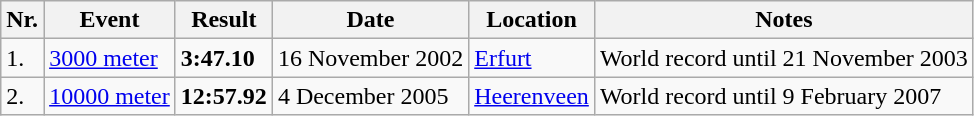<table class="wikitable vatop">
<tr>
<th>Nr.</th>
<th>Event</th>
<th>Result</th>
<th>Date</th>
<th>Location</th>
<th>Notes</th>
</tr>
<tr>
<td>1.</td>
<td><a href='#'>3000 meter</a></td>
<td><strong>3:47.10</strong></td>
<td>16 November 2002</td>
<td><a href='#'>Erfurt</a></td>
<td>World record until 21 November 2003</td>
</tr>
<tr>
<td>2.</td>
<td><a href='#'>10000 meter</a></td>
<td><strong>12:57.92</strong></td>
<td>4 December 2005</td>
<td><a href='#'>Heerenveen</a></td>
<td>World record until 9 February 2007</td>
</tr>
</table>
